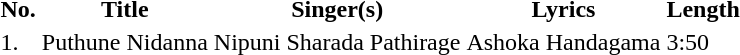<table>
<tr>
<th>No.</th>
<th>Title</th>
<th>Singer(s)</th>
<th>Lyrics</th>
<th>Length</th>
</tr>
<tr>
<td>1.</td>
<td>Puthune Nidanna</td>
<td>Nipuni Sharada Pathirage</td>
<td>Ashoka Handagama</td>
<td>3:50</td>
</tr>
</table>
